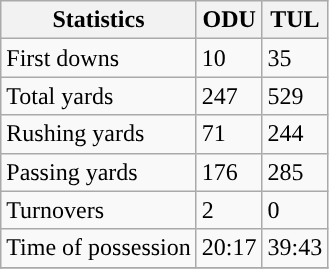<table class="wikitable">
<tr>
<th>Statistics</th>
<th>ODU</th>
<th>TUL</th>
</tr>
<tr>
<td>First downs</td>
<td>10</td>
<td>35</td>
</tr>
<tr>
<td>Total yards</td>
<td>247</td>
<td>529</td>
</tr>
<tr>
<td>Rushing yards</td>
<td>71</td>
<td>244</td>
</tr>
<tr>
<td>Passing yards</td>
<td>176</td>
<td>285</td>
</tr>
<tr>
<td>Turnovers</td>
<td>2</td>
<td>0</td>
</tr>
<tr>
<td>Time of possession</td>
<td>20:17</td>
<td>39:43</td>
</tr>
<tr>
</tr>
</table>
